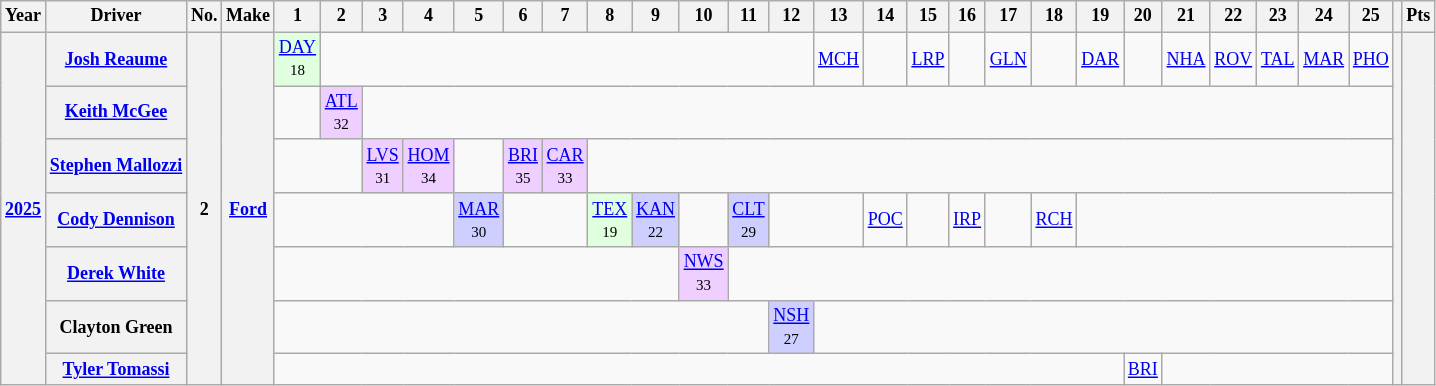<table class="wikitable" style="text-align:center; font-size:75%">
<tr>
<th>Year</th>
<th>Driver</th>
<th>No.</th>
<th>Make</th>
<th>1</th>
<th>2</th>
<th>3</th>
<th>4</th>
<th>5</th>
<th>6</th>
<th>7</th>
<th>8</th>
<th>9</th>
<th>10</th>
<th>11</th>
<th>12</th>
<th>13</th>
<th>14</th>
<th>15</th>
<th>16</th>
<th>17</th>
<th>18</th>
<th>19</th>
<th>20</th>
<th>21</th>
<th>22</th>
<th>23</th>
<th>24</th>
<th>25</th>
<th></th>
<th>Pts</th>
</tr>
<tr>
<th rowspan="7"><a href='#'>2025</a></th>
<th><a href='#'>Josh Reaume</a></th>
<th rowspan="7">2</th>
<th rowspan="7"><a href='#'>Ford</a></th>
<td style="background:#DFFFDF;"><a href='#'>DAY</a><br><small>18</small></td>
<td colspan="11"></td>
<td><a href='#'>MCH</a></td>
<td></td>
<td><a href='#'>LRP</a></td>
<td></td>
<td><a href='#'>GLN</a></td>
<td></td>
<td><a href='#'>DAR</a></td>
<td></td>
<td><a href='#'>NHA</a></td>
<td><a href='#'>ROV</a></td>
<td><a href='#'>TAL</a></td>
<td><a href='#'>MAR</a></td>
<td><a href='#'>PHO</a></td>
<th rowspan="7"></th>
<th rowspan="7"></th>
</tr>
<tr>
<th><a href='#'>Keith McGee</a></th>
<td></td>
<td style="background:#EFCFFF;"><a href='#'>ATL</a><br><small>32</small></td>
<td colspan=23></td>
</tr>
<tr>
<th><a href='#'>Stephen Mallozzi</a></th>
<td colspan=2></td>
<td style="background:#EFCFFF;"><a href='#'>LVS</a><br><small>31</small></td>
<td style="background:#EFCFFF;"><a href='#'>HOM</a><br><small>34</small></td>
<td></td>
<td style="background:#EFCFFF;"><a href='#'>BRI</a><br><small>35</small></td>
<td style="background:#EFCFFF;"><a href='#'>CAR</a><br><small>33</small></td>
<td colspan="18"></td>
</tr>
<tr>
<th><a href='#'>Cody Dennison</a></th>
<td colspan=4></td>
<td style="background:#CFCFFF;"><a href='#'>MAR</a><br><small>30</small></td>
<td colspan=2></td>
<td style="background:#DFFFDF;"><a href='#'>TEX</a><br><small>19</small></td>
<td style="background:#CFCFFF;"><a href='#'>KAN</a><br><small>22</small></td>
<td></td>
<td style="background:#CFCFFF;"><a href='#'>CLT</a><br><small>29</small></td>
<td colspan=2></td>
<td><a href='#'>POC</a></td>
<td></td>
<td><a href='#'>IRP</a></td>
<td></td>
<td><a href='#'>RCH</a></td>
<td colspan=7></td>
</tr>
<tr>
<th><a href='#'>Derek White</a></th>
<td colspan=9></td>
<td style="background:#EFCFFF;"><a href='#'>NWS</a><br><small>33</small></td>
<td colspan=15></td>
</tr>
<tr>
<th>Clayton Green</th>
<td colspan="11"></td>
<td style="background:#CFCFFF;"><a href='#'>NSH</a><br><small>27</small></td>
<td colspan="13"></td>
</tr>
<tr>
<th><a href='#'>Tyler Tomassi</a></th>
<td colspan="19"></td>
<td><a href='#'>BRI</a></td>
<td colspan="5"></td>
</tr>
</table>
